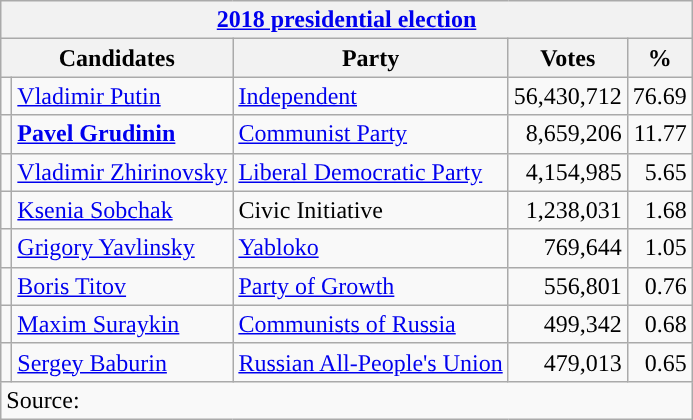<table class=wikitable style=text-align:right>
<tr>
<th colspan=5><a href='#'>2018 presidential election</a></th>
</tr>
<tr>
<th colspan=2>Candidates</th>
<th>Party</th>
<th>Votes</th>
<th>%</th>
</tr>
<tr>
<td style="background:"></td>
<td align="left"><a href='#'>Vladimir Putin</a></td>
<td align="left"><a href='#'>Independent</a></td>
<td>56,430,712</td>
<td>76.69</td>
</tr>
<tr>
<td style="background:"></td>
<td align=left><strong><a href='#'>Pavel Grudinin</a></strong></td>
<td align=left><a href='#'>Communist Party</a></td>
<td>8,659,206</td>
<td>11.77</td>
</tr>
<tr>
<td style="background:"></td>
<td align=left><a href='#'>Vladimir Zhirinovsky</a></td>
<td align=left><a href='#'>Liberal Democratic Party</a></td>
<td>4,154,985</td>
<td>5.65</td>
</tr>
<tr>
<td style="background:"></td>
<td align="left"><a href='#'>Ksenia Sobchak</a></td>
<td align="left">Civic Initiative</td>
<td>1,238,031</td>
<td>1.68</td>
</tr>
<tr>
<td style="background:"></td>
<td align="left"><a href='#'>Grigory Yavlinsky</a></td>
<td align="left"><a href='#'>Yabloko</a></td>
<td>769,644</td>
<td>1.05</td>
</tr>
<tr>
<td style="background:"></td>
<td align="left"><a href='#'>Boris Titov</a></td>
<td align="left"><a href='#'>Party of Growth</a></td>
<td>556,801</td>
<td>0.76</td>
</tr>
<tr>
<td style="background:"></td>
<td align="left"><a href='#'>Maxim Suraykin</a></td>
<td align="left"><a href='#'>Communists of Russia</a></td>
<td>499,342</td>
<td>0.68</td>
</tr>
<tr>
<td style="background:"></td>
<td align="left"><a href='#'>Sergey Baburin</a></td>
<td align="left"><a href='#'>Russian All-People's Union</a></td>
<td>479,013</td>
<td>0.65</td>
</tr>
<tr>
<td align=left colspan=5>Source: </td>
</tr>
</table>
